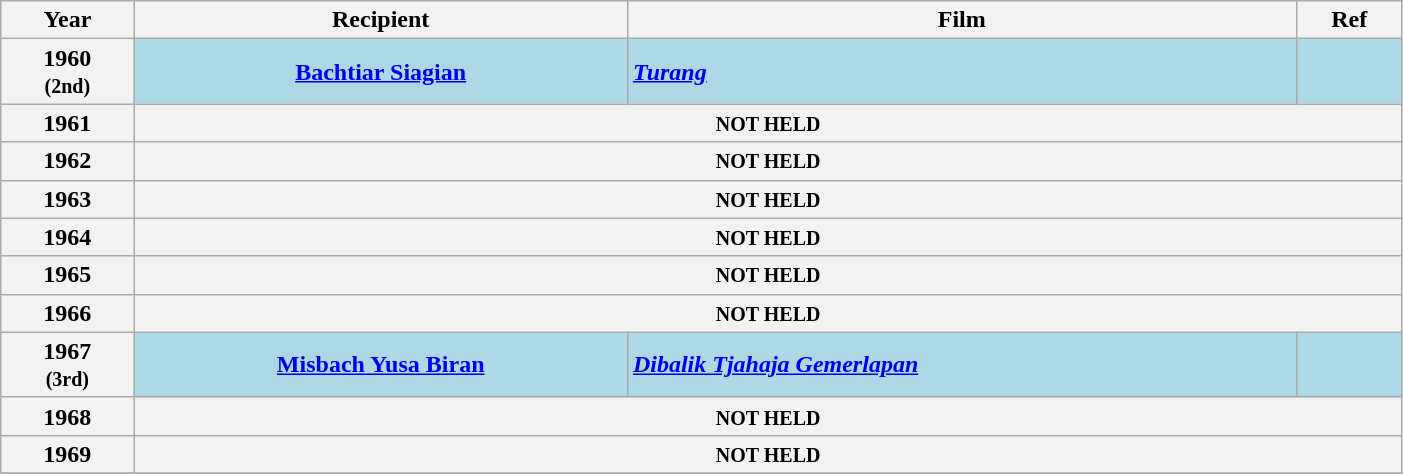<table class="wikitable plainrowheaders sortable" style="width: 74%">
<tr>
<th scope="col">Year</th>
<th scope="col">Recipient</th>
<th scope="col">Film</th>
<th scope="col" class="unsortable">Ref</th>
</tr>
<tr>
<th scope="row" style="text-align:center;"><strong>1960</strong><br><small>(2nd)</small></th>
<th scope="row" style="background:lightblue;"><strong><a href='#'>Bachtiar Siagian</a></strong></th>
<td style="background:lightblue;"><em><a href='#'><strong>Turang</strong></a></em></td>
<td style="background:lightblue;"><strong></strong></td>
</tr>
<tr>
<th scope="row" style="text-align:center;">1961</th>
<th colspan="3" scope="row"><small>NOT HELD</small></th>
</tr>
<tr>
<th scope="row" style="text-align:center;">1962</th>
<th colspan="3" scope="row"><small>NOT HELD</small></th>
</tr>
<tr>
<th scope="row" style="text-align:center;">1963</th>
<th colspan="3" scope="row"><small>NOT HELD</small></th>
</tr>
<tr>
<th scope="row" style="text-align:center;">1964</th>
<th colspan="3" scope="row"><small>NOT HELD</small></th>
</tr>
<tr>
<th scope="row" style="text-align:center;">1965</th>
<th colspan="3" scope="row"><small>NOT HELD</small></th>
</tr>
<tr>
<th scope="row" style="text-align:center;">1966</th>
<th colspan="3" scope="row"><small>NOT HELD</small></th>
</tr>
<tr>
<th scope="row" style="text-align:center;"><strong>1967</strong><br><small>(3rd)</small></th>
<th scope="row" style="background:lightblue;"><strong><a href='#'>Misbach Yusa Biran</a></strong></th>
<td style="background:lightblue;"><strong><em><a href='#'>Dibalik Tjahaja Gemerlapan</a></em></strong></td>
<td style="background:lightblue;"><strong></strong></td>
</tr>
<tr>
<th scope="row" style="text-align:center;">1968</th>
<th colspan="3" scope="row"><small>NOT HELD</small></th>
</tr>
<tr>
<th scope="row" style="text-align:center;">1969</th>
<th colspan="3" scope="row"><small>NOT HELD</small></th>
</tr>
<tr>
</tr>
</table>
